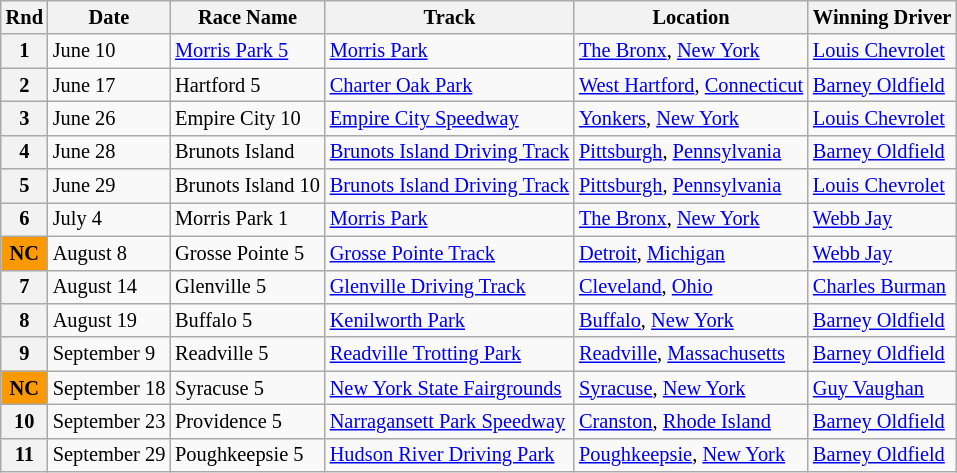<table class="wikitable" style="font-size:85%">
<tr>
<th>Rnd</th>
<th>Date</th>
<th>Race Name</th>
<th>Track</th>
<th>Location</th>
<th>Winning Driver</th>
</tr>
<tr>
<th>1</th>
<td>June 10</td>
<td><a href='#'>Morris Park 5</a></td>
<td><a href='#'>Morris Park</a></td>
<td><a href='#'>The Bronx</a>, <a href='#'>New York</a></td>
<td> <a href='#'>Louis Chevrolet</a></td>
</tr>
<tr>
<th>2</th>
<td>June 17</td>
<td>Hartford 5</td>
<td><a href='#'>Charter Oak Park</a></td>
<td><a href='#'>West Hartford</a>, <a href='#'>Connecticut</a></td>
<td> <a href='#'>Barney Oldfield</a></td>
</tr>
<tr>
<th>3</th>
<td>June 26</td>
<td>Empire City 10</td>
<td><a href='#'>Empire City Speedway</a></td>
<td><a href='#'>Yonkers</a>, <a href='#'>New York</a></td>
<td> <a href='#'>Louis Chevrolet</a></td>
</tr>
<tr>
<th>4</th>
<td>June 28</td>
<td>Brunots Island</td>
<td><a href='#'>Brunots Island Driving Track</a></td>
<td><a href='#'>Pittsburgh</a>, <a href='#'>Pennsylvania</a></td>
<td> <a href='#'>Barney Oldfield</a></td>
</tr>
<tr>
<th>5</th>
<td>June 29</td>
<td>Brunots Island 10</td>
<td><a href='#'>Brunots Island Driving Track</a></td>
<td><a href='#'>Pittsburgh</a>, <a href='#'>Pennsylvania</a></td>
<td> <a href='#'>Louis Chevrolet</a></td>
</tr>
<tr>
<th>6</th>
<td>July 4</td>
<td>Morris Park 1</td>
<td><a href='#'>Morris Park</a></td>
<td><a href='#'>The Bronx</a>, <a href='#'>New York</a></td>
<td> <a href='#'>Webb Jay</a></td>
</tr>
<tr>
<th style="background:#fb9902; text-align:center;"><strong>NC</strong></th>
<td>August 8</td>
<td>Grosse Pointe 5</td>
<td><a href='#'>Grosse Pointe Track</a></td>
<td><a href='#'>Detroit</a>, <a href='#'>Michigan</a></td>
<td> <a href='#'>Webb Jay</a></td>
</tr>
<tr>
<th>7</th>
<td>August 14</td>
<td>Glenville 5</td>
<td><a href='#'>Glenville Driving Track</a></td>
<td><a href='#'>Cleveland</a>, <a href='#'>Ohio</a></td>
<td> <a href='#'>Charles Burman</a></td>
</tr>
<tr>
<th>8</th>
<td>August 19</td>
<td>Buffalo 5</td>
<td><a href='#'>Kenilworth Park</a></td>
<td><a href='#'>Buffalo</a>, <a href='#'>New York</a></td>
<td> <a href='#'>Barney Oldfield</a></td>
</tr>
<tr>
<th>9</th>
<td>September 9</td>
<td>Readville 5</td>
<td><a href='#'>Readville Trotting Park</a></td>
<td><a href='#'>Readville</a>, <a href='#'>Massachusetts</a></td>
<td> <a href='#'>Barney Oldfield</a></td>
</tr>
<tr>
<th style="background:#fb9902; text-align:center;"><strong>NC</strong></th>
<td>September 18</td>
<td>Syracuse 5</td>
<td><a href='#'>New York State Fairgrounds</a></td>
<td><a href='#'>Syracuse</a>, <a href='#'>New York</a></td>
<td> <a href='#'>Guy Vaughan</a></td>
</tr>
<tr>
<th>10</th>
<td>September 23</td>
<td>Providence 5</td>
<td><a href='#'>Narragansett Park Speedway</a></td>
<td><a href='#'>Cranston</a>, <a href='#'>Rhode Island</a></td>
<td> <a href='#'>Barney Oldfield</a></td>
</tr>
<tr>
<th>11</th>
<td>September 29</td>
<td>Poughkeepsie 5</td>
<td><a href='#'>Hudson River Driving Park</a></td>
<td><a href='#'>Poughkeepsie</a>, <a href='#'>New York</a></td>
<td> <a href='#'>Barney Oldfield</a></td>
</tr>
</table>
